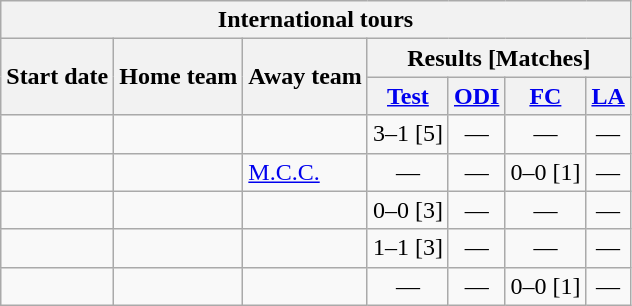<table class="wikitable">
<tr>
<th colspan="7">International tours</th>
</tr>
<tr>
<th rowspan="2">Start date</th>
<th rowspan="2">Home team</th>
<th rowspan="2">Away team</th>
<th colspan="4">Results [Matches]</th>
</tr>
<tr>
<th><a href='#'>Test</a></th>
<th><a href='#'>ODI</a></th>
<th><a href='#'>FC</a></th>
<th><a href='#'>LA</a></th>
</tr>
<tr>
<td><a href='#'></a></td>
<td></td>
<td></td>
<td>3–1 [5]</td>
<td ; style="text-align:center">—</td>
<td ; style="text-align:center">—</td>
<td ; style="text-align:center">—</td>
</tr>
<tr>
<td><a href='#'></a></td>
<td></td>
<td><a href='#'>M.C.C.</a></td>
<td ; style="text-align:center">—</td>
<td ; style="text-align:center">—</td>
<td>0–0 [1]</td>
<td ; style="text-align:center">—</td>
</tr>
<tr>
<td><a href='#'></a></td>
<td></td>
<td></td>
<td>0–0 [3]</td>
<td ; style="text-align:center">—</td>
<td ; style="text-align:center">—</td>
<td ; style="text-align:center">—</td>
</tr>
<tr>
<td><a href='#'></a></td>
<td></td>
<td></td>
<td>1–1 [3]</td>
<td ; style="text-align:center">—</td>
<td ; style="text-align:center">—</td>
<td ; style="text-align:center">—</td>
</tr>
<tr>
<td><a href='#'></a></td>
<td></td>
<td></td>
<td ; style="text-align:center">—</td>
<td ; style="text-align:center">—</td>
<td>0–0 [1]</td>
<td ; style="text-align:center">—</td>
</tr>
</table>
